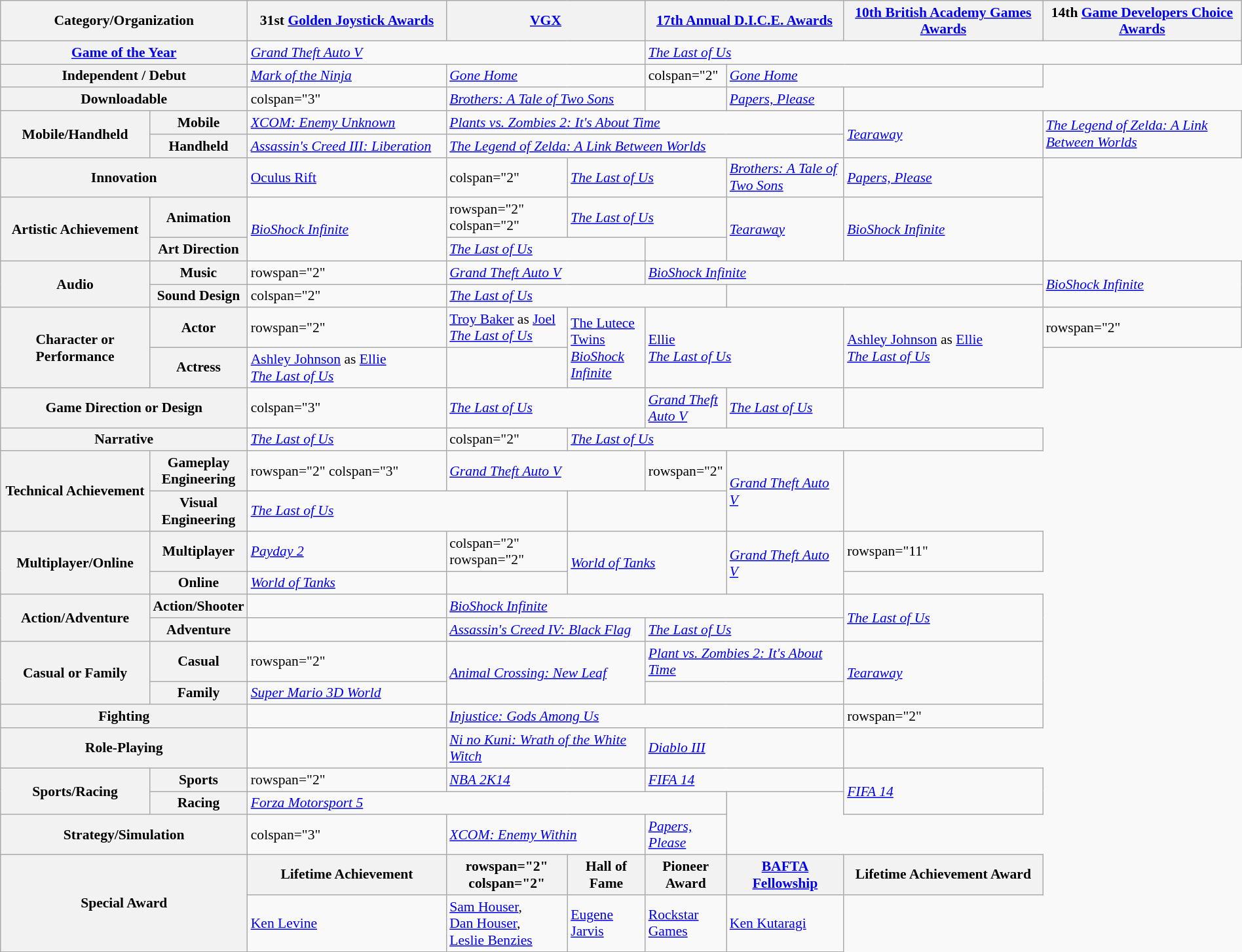<table class="wikitable" style="border:none; margin:0; width:100%; font-size: 90%;">
<tr>
<th style="width:17%;" colspan="2">Category/Organization</th>
<th style="width:16%;">31st <a href='#'>Golden Joystick Awards</a><br></th>
<th style="width:16%;" colspan="2"><a href='#'>VGX</a><br></th>
<th style="width:16%;" colspan="2"><a href='#'>17th Annual D.I.C.E. Awards</a><br></th>
<th style="width:16%;"><a href='#'>10th British Academy Games Awards</a><br></th>
<th style="width:16%;">14th <a href='#'>Game Developers Choice Awards</a><br></th>
</tr>
<tr>
<th scope="row" colspan="2"><a href='#'>Game of the Year</a></th>
<td colspan="3"><em><a href='#'>Grand Theft Auto V</a></em></td>
<td colspan="4"><em><a href='#'>The Last of Us</a></em></td>
</tr>
<tr>
<th scope="row" colspan="2" style="width:9%;">Independent / Debut</th>
<td><em><a href='#'>Mark of the Ninja</a></em></td>
<td colspan="2"><em><a href='#'>Gone Home</a></em></td>
<td>colspan="2" </td>
<td colspan="2"><em><a href='#'>Gone Home</a></em></td>
</tr>
<tr>
<th scope="row" colspan="2" style="width:9%;">Downloadable</th>
<td>colspan="3" </td>
<td colspan="2"><em><a href='#'>Brothers: A Tale of Two Sons</a></em></td>
<td></td>
<td><em><a href='#'>Papers, Please</a></em></td>
</tr>
<tr>
<th scope="row" rowspan="2" style="width:12%;">Mobile/Handheld</th>
<th>Mobile</th>
<td><em><a href='#'>XCOM: Enemy Unknown</a></em></td>
<td colspan="4"><em><a href='#'>Plants vs. Zombies 2: It's About Time</a></em></td>
<td rowspan="2"><em><a href='#'>Tearaway</a></em></td>
<td rowspan="2"><em><a href='#'>The Legend of Zelda: A Link Between Worlds</a></em></td>
</tr>
<tr>
<th scope="row">Handheld</th>
<td><em><a href='#'>Assassin's Creed III: Liberation</a></em></td>
<td colspan="4"><em><a href='#'>The Legend of Zelda: A Link Between Worlds</a></em></td>
</tr>
<tr>
<th scope="row" colspan="2" style="width:9%;">Innovation</th>
<td><a href='#'>Oculus Rift</a></td>
<td>colspan="2" </td>
<td colspan="2"><em><a href='#'>The Last of Us</a></em></td>
<td><em><a href='#'>Brothers: A Tale of Two Sons</a></em></td>
<td><em><a href='#'>Papers, Please</a></em></td>
</tr>
<tr>
<th scope="row" rowspan="2" style="width:9%;">Artistic Achievement</th>
<th>Animation</th>
<td rowspan="2"><em><a href='#'>BioShock Infinite</a></em></td>
<td>rowspan="2" colspan="2" </td>
<td colspan="2"><em><a href='#'>The Last of Us</a></em></td>
<td rowspan="2"><em><a href='#'>Tearaway</a></em></td>
<td rowspan="2"><em><a href='#'>BioShock Infinite</a></em></td>
</tr>
<tr>
<th scope="row">Art Direction</th>
<td colspan="2"><em><a href='#'>The Last of Us</a></em></td>
</tr>
<tr>
<th scope="row" rowspan="2" style="width:12%;">Audio</th>
<th>Music</th>
<td>rowspan="2" </td>
<td colspan="2"><em><a href='#'>Grand Theft Auto V</a></em></td>
<td colspan="3"><em><a href='#'>BioShock Infinite</a></em></td>
<td rowspan="2"><em><a href='#'>BioShock Infinite</a></em></td>
</tr>
<tr>
<th scope="row">Sound Design</th>
<td>colspan="2" </td>
<td colspan="3"><em><a href='#'>The Last of Us</a></em></td>
</tr>
<tr>
<th scope="row" rowspan="2">Character or Performance</th>
<th>Actor</th>
<td>rowspan="2" </td>
<td><a href='#'>Troy Baker</a> as <a href='#'>Joel</a><br> <em><a href='#'>The Last of Us</a></em></td>
<td rowspan="2"><a href='#'>The Lutece Twins</a><br><em><a href='#'>BioShock Infinite</a></em></td>
<td rowspan="2" colspan="2"><a href='#'>Ellie</a><br><em><a href='#'>The Last of Us</a></em></td>
<td rowspan="2"><a href='#'>Ashley Johnson</a> as <a href='#'>Ellie</a><br><em><a href='#'>The Last of Us</a></em></td>
<td>rowspan="2" </td>
</tr>
<tr>
<th>Actress</th>
<td><a href='#'>Ashley Johnson</a> as <a href='#'>Ellie</a><br><em><a href='#'>The Last of Us</a></em></td>
</tr>
<tr>
<th scope="row" colspan="2">Game Direction or Design</th>
<td>colspan="3" </td>
<td colspan="2"><em><a href='#'>The Last of Us</a></em></td>
<td><em><a href='#'>Grand Theft Auto V</a></em></td>
<td><em><a href='#'>The Last of Us</a></em></td>
</tr>
<tr>
<th scope="row" colspan="2">Narrative</th>
<td><em><a href='#'>The Last of Us</a></em></td>
<td>colspan="2" </td>
<td colspan="4"><em><a href='#'>The Last of Us</a></em></td>
</tr>
<tr>
<th scope="row" rowspan="2">Technical Achievement</th>
<th>Gameplay Engineering</th>
<td>rowspan="2" colspan="3" </td>
<td colspan="2"><em><a href='#'>Grand Theft Auto V</a></em></td>
<td>rowspan="2" </td>
<td rowspan="2"><em><a href='#'>Grand Theft Auto V</a></em></td>
</tr>
<tr>
<th scope="row">Visual Engineering</th>
<td colspan="2"><em><a href='#'>The Last of Us</a></em></td>
</tr>
<tr>
<th scope="row" rowspan="2">Multiplayer/Online</th>
<th>Multiplayer</th>
<td><em><a href='#'>Payday 2</a></em></td>
<td>colspan="2" rowspan="2" </td>
<td colspan="2" rowspan="2"><em><a href='#'>World of Tanks</a></em></td>
<td rowspan="2"><em><a href='#'>Grand Theft Auto V</a></em></td>
<td>rowspan="11" </td>
</tr>
<tr>
<th scope="row">Online</th>
<td><em><a href='#'>World of Tanks</a></em></td>
</tr>
<tr>
<th scope="row" rowspan="2">Action/Adventure</th>
<th>Action/Shooter</th>
<td></td>
<td colspan="4"><em><a href='#'>BioShock Infinite</a></em></td>
<td rowspan="2"><em><a href='#'>The Last of Us</a></em></td>
</tr>
<tr>
<th scope="row">Adventure</th>
<td></td>
<td colspan="2"><em><a href='#'>Assassin's Creed IV: Black Flag</a></em></td>
<td colspan="2"><em><a href='#'>The Last of Us</a></em></td>
</tr>
<tr>
<th scope="row" rowspan="2">Casual or Family</th>
<th>Casual</th>
<td>rowspan="2" </td>
<td rowspan="2" colspan="2"><em><a href='#'>Animal Crossing: New Leaf</a></em></td>
<td colspan="2"><em><a href='#'>Plant vs. Zombies 2: It's About Time</a></em></td>
<td rowspan="2"><em><a href='#'>Tearaway</a></em></td>
</tr>
<tr>
<th>Family</th>
<td colspan="2"><em><a href='#'>Super Mario 3D World</a></em></td>
</tr>
<tr>
<th scope="row" colspan="2">Fighting</th>
<td></td>
<td colspan="4"><em><a href='#'>Injustice: Gods Among Us</a></em></td>
<td>rowspan="2" </td>
</tr>
<tr>
<th scope="row" colspan="2">Role-Playing</th>
<td></td>
<td colspan="2"><em><a href='#'>Ni no Kuni: Wrath of the White Witch</a></em></td>
<td colspan="2"><em><a href='#'>Diablo III</a></em></td>
</tr>
<tr>
<th scope="row" rowspan="2">Sports/Racing</th>
<th>Sports</th>
<td>rowspan="2" </td>
<td colspan="2"><em><a href='#'>NBA 2K14</a></em></td>
<td colspan="2"><em><a href='#'>FIFA 14</a></em></td>
<td rowspan="2"><em><a href='#'>FIFA 14</a></em></td>
</tr>
<tr>
<th>Racing</th>
<td colspan="4"><em><a href='#'>Forza Motorsport 5</a></em></td>
</tr>
<tr>
<th scope="row" colspan="2">Strategy/Simulation</th>
<td>colspan="3" </td>
<td colspan="2"><em><a href='#'>XCOM: Enemy Within</a></em></td>
<td><em><a href='#'>Papers, Please</a></em></td>
</tr>
<tr>
<th scope="row" colspan="2" rowspan="2">Special Award</th>
<th>Lifetime Achievement</th>
<th>rowspan="2" colspan="2" </th>
<th>Hall of Fame</th>
<th>Pioneer Award</th>
<th><a href='#'>BAFTA Fellowship</a></th>
<th>Lifetime Achievement Award</th>
</tr>
<tr>
<td><a href='#'>Ken Levine</a></td>
<td><a href='#'>Sam Houser</a>,<br> <a href='#'>Dan Houser</a>,<br> <a href='#'>Leslie Benzies</a></td>
<td><a href='#'>Eugene Jarvis</a></td>
<td><a href='#'>Rockstar Games</a></td>
<td><a href='#'>Ken Kutaragi</a></td>
</tr>
</table>
